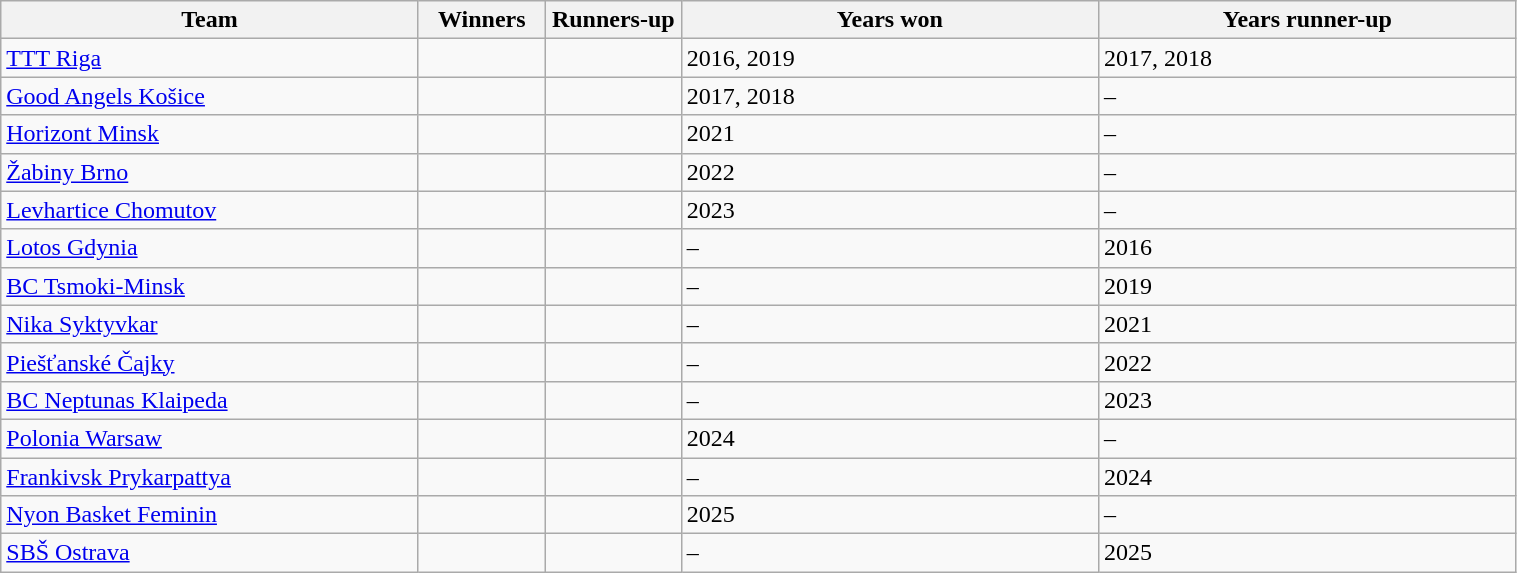<table class="wikitable" width=80%>
<tr>
<th width=20%>Team</th>
<th width=5%>Winners</th>
<th width=5%>Runners-up</th>
<th width=20%>Years won</th>
<th width=20%>Years runner-up</th>
</tr>
<tr>
<td> <a href='#'>TTT Riga</a></td>
<td></td>
<td></td>
<td>2016, 2019</td>
<td>2017, 2018</td>
</tr>
<tr>
<td> <a href='#'>Good Angels Košice</a></td>
<td></td>
<td></td>
<td>2017, 2018</td>
<td>–</td>
</tr>
<tr>
<td> <a href='#'>Horizont Minsk</a></td>
<td></td>
<td></td>
<td>2021</td>
<td>–</td>
</tr>
<tr>
<td> <a href='#'>Žabiny Brno</a></td>
<td></td>
<td></td>
<td>2022</td>
<td>–</td>
</tr>
<tr>
<td> <a href='#'>Levhartice Chomutov</a></td>
<td></td>
<td></td>
<td>2023</td>
<td>–</td>
</tr>
<tr>
<td> <a href='#'>Lotos Gdynia</a></td>
<td></td>
<td></td>
<td>–</td>
<td>2016</td>
</tr>
<tr>
<td> <a href='#'>BC Tsmoki-Minsk</a></td>
<td></td>
<td></td>
<td>–</td>
<td>2019</td>
</tr>
<tr>
<td> <a href='#'>Nika Syktyvkar</a></td>
<td></td>
<td></td>
<td>–</td>
<td>2021</td>
</tr>
<tr>
<td> <a href='#'>Piešťanské Čajky</a></td>
<td></td>
<td></td>
<td>–</td>
<td>2022</td>
</tr>
<tr>
<td> <a href='#'>BC Neptunas Klaipeda</a></td>
<td></td>
<td></td>
<td>–</td>
<td>2023</td>
</tr>
<tr>
<td> <a href='#'>Polonia Warsaw</a></td>
<td></td>
<td></td>
<td>2024</td>
<td>–</td>
</tr>
<tr>
<td> <a href='#'>Frankivsk Prykarpattya</a></td>
<td></td>
<td></td>
<td>–</td>
<td>2024</td>
</tr>
<tr>
<td> <a href='#'>Nyon Basket Feminin</a></td>
<td></td>
<td></td>
<td>2025</td>
<td>–</td>
</tr>
<tr>
<td> <a href='#'>SBŠ Ostrava</a></td>
<td></td>
<td></td>
<td>–</td>
<td>2025</td>
</tr>
</table>
